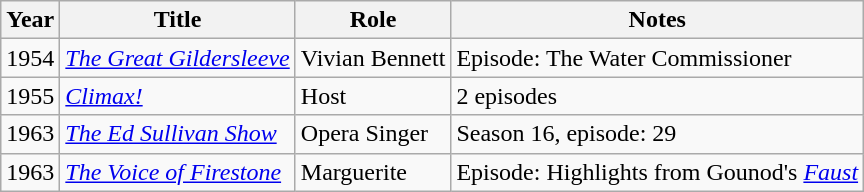<table class="wikitable">
<tr>
<th>Year</th>
<th>Title</th>
<th>Role</th>
<th>Notes</th>
</tr>
<tr>
<td>1954</td>
<td><em><a href='#'>The Great Gildersleeve</a></em></td>
<td>Vivian Bennett</td>
<td>Episode: The Water Commissioner</td>
</tr>
<tr>
<td>1955</td>
<td><em><a href='#'>Climax!</a></em></td>
<td>Host</td>
<td>2 episodes</td>
</tr>
<tr>
<td>1963</td>
<td><em><a href='#'>The Ed Sullivan Show</a></em></td>
<td>Opera Singer</td>
<td>Season 16, episode: 29</td>
</tr>
<tr>
<td>1963</td>
<td><em><a href='#'>The Voice of Firestone</a></em></td>
<td>Marguerite</td>
<td>Episode: Highlights from Gounod's <em><a href='#'>Faust</a></em></td>
</tr>
</table>
